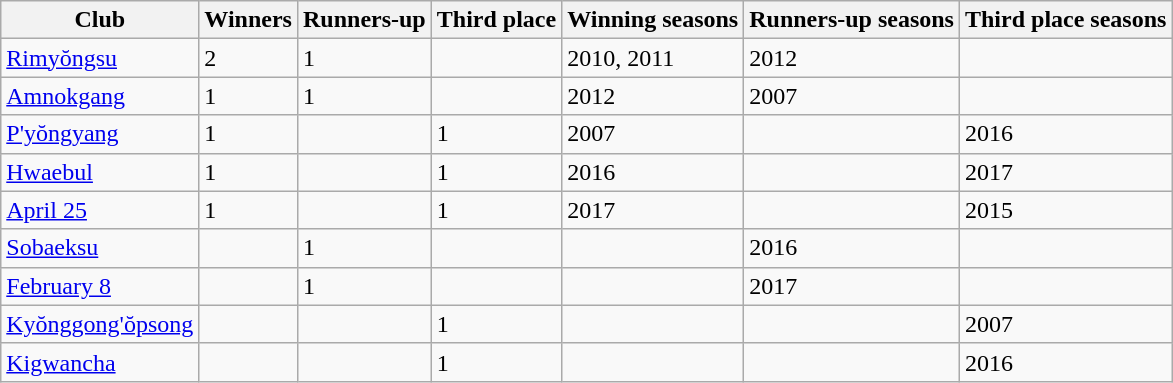<table class="wikitable sortable">
<tr>
<th>Club</th>
<th>Winners</th>
<th>Runners-up</th>
<th>Third place</th>
<th>Winning seasons</th>
<th>Runners-up seasons</th>
<th>Third place seasons</th>
</tr>
<tr>
<td><a href='#'>Rimyŏngsu</a></td>
<td>2</td>
<td>1</td>
<td></td>
<td>2010, 2011</td>
<td>2012</td>
<td></td>
</tr>
<tr>
<td><a href='#'>Amnokgang</a></td>
<td>1</td>
<td>1</td>
<td></td>
<td>2012</td>
<td>2007</td>
<td></td>
</tr>
<tr>
<td><a href='#'>P'yŏngyang</a></td>
<td>1</td>
<td></td>
<td>1</td>
<td>2007</td>
<td></td>
<td>2016</td>
</tr>
<tr>
<td><a href='#'>Hwaebul</a></td>
<td>1</td>
<td></td>
<td>1</td>
<td>2016</td>
<td></td>
<td>2017</td>
</tr>
<tr>
<td><a href='#'>April 25</a></td>
<td>1</td>
<td></td>
<td>1</td>
<td>2017</td>
<td></td>
<td>2015</td>
</tr>
<tr>
<td><a href='#'>Sobaeksu</a></td>
<td></td>
<td>1</td>
<td></td>
<td></td>
<td>2016</td>
<td></td>
</tr>
<tr>
<td><a href='#'>February 8</a></td>
<td></td>
<td>1</td>
<td></td>
<td></td>
<td>2017</td>
<td></td>
</tr>
<tr>
<td><a href='#'>Kyŏnggong'ŏpsong</a></td>
<td></td>
<td></td>
<td>1</td>
<td></td>
<td></td>
<td>2007</td>
</tr>
<tr>
<td><a href='#'>Kigwancha</a></td>
<td></td>
<td></td>
<td>1</td>
<td></td>
<td></td>
<td>2016</td>
</tr>
</table>
